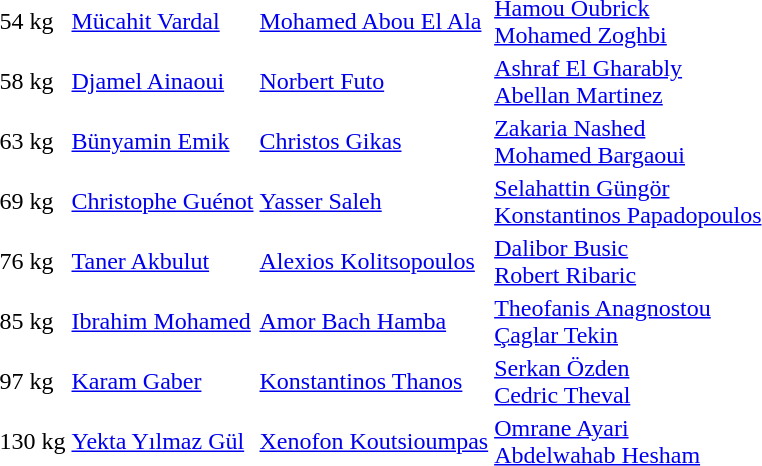<table>
<tr>
<td>54 kg</td>
<td> <a href='#'>Mücahit Vardal</a></td>
<td> <a href='#'>Mohamed Abou El Ala</a></td>
<td> <a href='#'>Hamou Oubrick</a> <br>  <a href='#'>Mohamed Zoghbi</a></td>
</tr>
<tr>
<td>58 kg</td>
<td> <a href='#'>Djamel Ainaoui</a></td>
<td> <a href='#'>Norbert Futo</a></td>
<td> <a href='#'>Ashraf El Gharably</a> <br>  <a href='#'>Abellan Martinez</a></td>
</tr>
<tr>
<td>63 kg</td>
<td> <a href='#'>Bünyamin Emik</a></td>
<td> <a href='#'>Christos Gikas</a></td>
<td> <a href='#'>Zakaria Nashed</a> <br>  <a href='#'>Mohamed Bargaoui</a></td>
</tr>
<tr>
<td>69 kg</td>
<td> <a href='#'>Christophe Guénot</a></td>
<td> <a href='#'>Yasser Saleh</a></td>
<td> <a href='#'>Selahattin Güngör</a> <br>  <a href='#'>Konstantinos Papadopoulos</a></td>
</tr>
<tr>
<td>76 kg</td>
<td> <a href='#'>Taner Akbulut</a></td>
<td> <a href='#'>Alexios Kolitsopoulos</a></td>
<td> <a href='#'>Dalibor Busic</a> <br>  <a href='#'>Robert Ribaric</a></td>
</tr>
<tr>
<td>85 kg</td>
<td> <a href='#'>Ibrahim Mohamed</a></td>
<td> <a href='#'>Amor Bach Hamba</a></td>
<td> <a href='#'>Theofanis Anagnostou</a> <br>  <a href='#'>Çaglar Tekin</a></td>
</tr>
<tr>
<td>97 kg</td>
<td> <a href='#'>Karam Gaber</a></td>
<td> <a href='#'>Konstantinos Thanos</a></td>
<td> <a href='#'>Serkan Özden</a> <br>  <a href='#'>Cedric Theval</a></td>
</tr>
<tr>
<td>130 kg</td>
<td> <a href='#'>Yekta Yılmaz Gül</a></td>
<td> <a href='#'>Xenofon Koutsioumpas</a></td>
<td> <a href='#'>Omrane Ayari</a> <br>  <a href='#'>Abdelwahab Hesham</a></td>
</tr>
</table>
